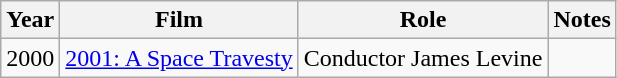<table class="wikitable">
<tr>
<th>Year</th>
<th>Film</th>
<th>Role</th>
<th>Notes</th>
</tr>
<tr>
<td>2000</td>
<td><a href='#'>2001: A Space Travesty</a></td>
<td>Conductor James Levine</td>
<td></td>
</tr>
</table>
